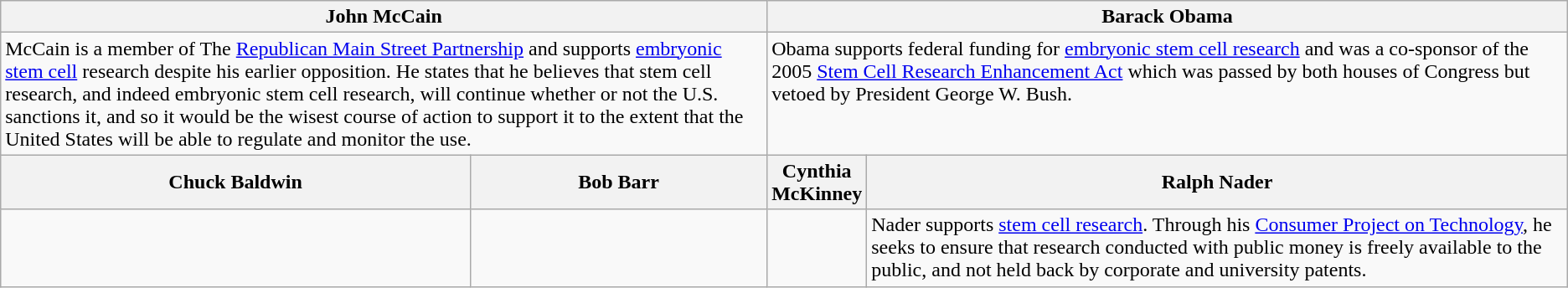<table class="wikitable">
<tr>
<th colspan="2">John McCain</th>
<th colspan="2">Barack Obama</th>
</tr>
<tr valign="top">
<td colspan="2" width="50%">McCain is a member of The <a href='#'>Republican Main Street Partnership</a> and supports <a href='#'>embryonic stem cell</a> research despite his earlier opposition. He states that he believes that stem cell research, and indeed embryonic stem cell research, will continue whether or not the U.S. sanctions it, and so it would be the wisest course of action to support it to the extent that the United States will be able to regulate and monitor the use.</td>
<td colspan="2" width="50%">Obama supports federal funding for <a href='#'>embryonic stem cell research</a> and was a co-sponsor of the 2005 <a href='#'>Stem Cell Research Enhancement Act</a> which was passed by both houses of Congress but vetoed by President George W. Bush.</td>
</tr>
<tr>
<th>Chuck Baldwin</th>
<th>Bob Barr</th>
<th>Cynthia McKinney</th>
<th>Ralph Nader</th>
</tr>
<tr valign="top">
<td></td>
<td></td>
<td></td>
<td>Nader supports <a href='#'>stem cell research</a>. Through his <a href='#'>Consumer Project on Technology</a>, he seeks to ensure that research conducted with public money is freely available to the public, and not held back by corporate and university patents.</td>
</tr>
</table>
